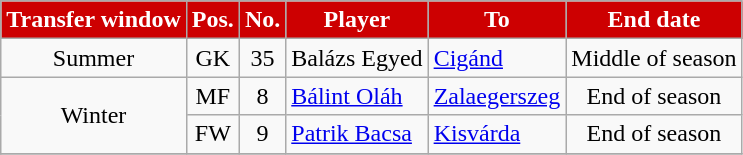<table class="wikitable plainrowheaders sortable">
<tr>
<th style="background-color:#CD0001;color:white">Transfer window</th>
<th style="background-color:#CD0001;color:white">Pos.</th>
<th style="background-color:#CD0001;color:white">No.</th>
<th style="background-color:#CD0001;color:white">Player</th>
<th style="background-color:#CD0001;color:white">To</th>
<th style="background-color:#CD0001;color:white">End date</th>
</tr>
<tr>
<td style="text-align:center;">Summer</td>
<td style=text-align:center;>GK</td>
<td style=text-align:center;>35</td>
<td style=text-align:left;> Balázs Egyed</td>
<td style=text-align:left;><a href='#'>Cigánd</a></td>
<td style=text-align:center;>Middle of season</td>
</tr>
<tr>
<td rowspan="2" style="text-align:center;">Winter</td>
<td style=text-align:center;>MF</td>
<td style=text-align:center;>8</td>
<td style=text-align:left;> <a href='#'>Bálint Oláh</a></td>
<td style=text-align:left;><a href='#'>Zalaegerszeg</a></td>
<td style=text-align:center;>End of season</td>
</tr>
<tr>
<td style=text-align:center;>FW</td>
<td style=text-align:center;>9</td>
<td style=text-align:left;> <a href='#'>Patrik Bacsa</a></td>
<td style=text-align:left;><a href='#'>Kisvárda</a></td>
<td style=text-align:center;>End of season</td>
</tr>
<tr>
</tr>
</table>
